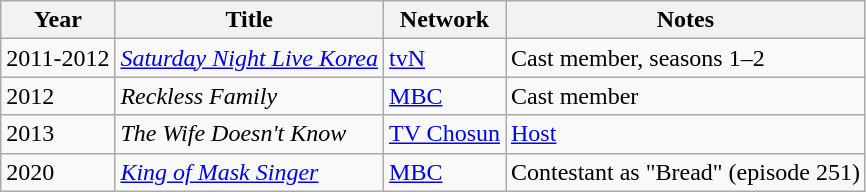<table class="wikitable sortable">
<tr>
<th>Year</th>
<th>Title</th>
<th>Network</th>
<th>Notes</th>
</tr>
<tr>
<td>2011-2012</td>
<td><em><a href='#'>Saturday Night Live Korea</a></em></td>
<td><a href='#'>tvN</a></td>
<td>Cast member, seasons 1–2</td>
</tr>
<tr>
<td>2012</td>
<td><em>Reckless Family</em></td>
<td><a href='#'>MBC</a></td>
<td>Cast member</td>
</tr>
<tr>
<td>2013</td>
<td> <em>The Wife Doesn't Know</em></td>
<td><a href='#'>TV Chosun</a></td>
<td><a href='#'>Host</a></td>
</tr>
<tr>
<td>2020</td>
<td><em><a href='#'>King of Mask Singer</a></em></td>
<td><a href='#'>MBC</a></td>
<td>Contestant as "Bread" (episode 251)</td>
</tr>
</table>
